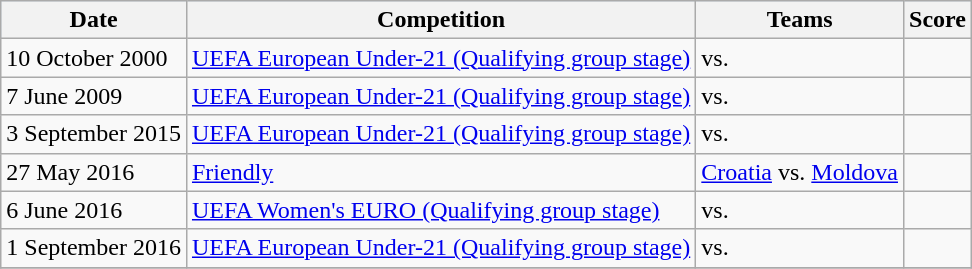<table class="wikitable" border=1>
<tr bgcolor=#D0E7FF>
<th>Date</th>
<th>Competition</th>
<th>Teams</th>
<th>Score</th>
</tr>
<tr>
<td>10 October 2000</td>
<td><a href='#'>UEFA European Under-21 (Qualifying group stage)</a></td>
<td> vs. </td>
<td></td>
</tr>
<tr>
<td>7 June 2009</td>
<td><a href='#'>UEFA European Under-21 (Qualifying group stage)</a></td>
<td> vs. </td>
<td></td>
</tr>
<tr>
<td>3 September 2015</td>
<td><a href='#'>UEFA European Under-21 (Qualifying group stage)</a></td>
<td> vs. </td>
<td></td>
</tr>
<tr>
<td>27 May 2016</td>
<td><a href='#'>Friendly</a></td>
<td> <a href='#'>Croatia</a> vs.  <a href='#'>Moldova</a></td>
<td></td>
</tr>
<tr>
<td>6 June 2016</td>
<td><a href='#'>UEFA Women's EURO (Qualifying group stage)</a></td>
<td> vs. </td>
<td></td>
</tr>
<tr>
<td>1 September 2016</td>
<td><a href='#'>UEFA European Under-21 (Qualifying group stage)</a></td>
<td> vs. </td>
<td></td>
</tr>
<tr>
</tr>
</table>
